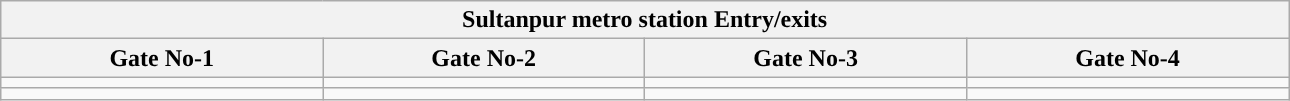<table class="wikitable" style="text-align: center;" width="68%">
<tr>
<th align="center" colspan="5" style="background:#"><span>Sultanpur metro station Entry/exits</span></th>
</tr>
<tr>
<th style="width:15%;">Gate No-1</th>
<th style="width:15%;">Gate No-2</th>
<th style="width:15%;">Gate No-3</th>
<th style="width:15%;">Gate No-4</th>
</tr>
<tr>
<td></td>
<td></td>
<td></td>
<td></td>
</tr>
<tr>
<td></td>
<td></td>
<td></td>
<td></td>
</tr>
</table>
